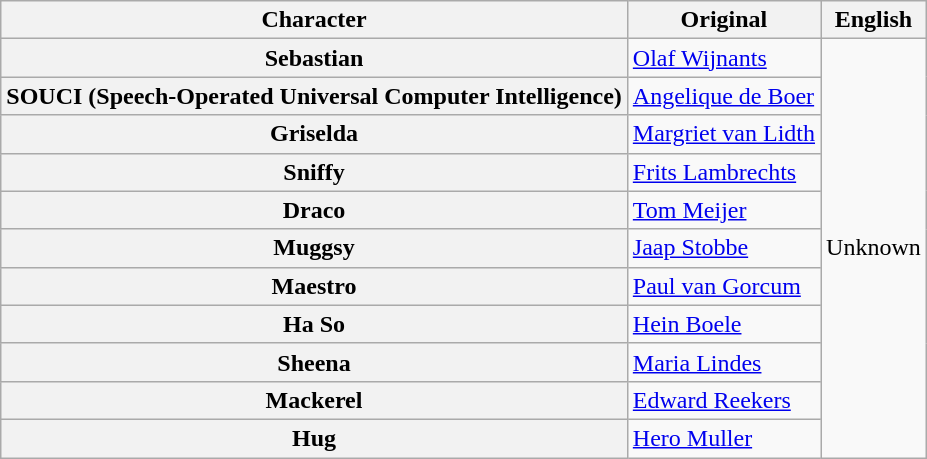<table class="wikitable">
<tr>
<th>Character</th>
<th>Original</th>
<th>English</th>
</tr>
<tr>
<th>Sebastian</th>
<td><a href='#'>Olaf Wijnants</a></td>
<td rowspan="11">Unknown</td>
</tr>
<tr>
<th>SOUCI (Speech-Operated Universal Computer Intelligence)</th>
<td><a href='#'>Angelique de Boer</a></td>
</tr>
<tr>
<th>Griselda</th>
<td><a href='#'>Margriet van Lidth</a></td>
</tr>
<tr>
<th>Sniffy</th>
<td><a href='#'>Frits Lambrechts</a></td>
</tr>
<tr>
<th>Draco</th>
<td><a href='#'>Tom Meijer</a></td>
</tr>
<tr>
<th>Muggsy</th>
<td><a href='#'>Jaap Stobbe</a></td>
</tr>
<tr>
<th>Maestro</th>
<td><a href='#'>Paul van Gorcum</a></td>
</tr>
<tr>
<th>Ha So</th>
<td><a href='#'>Hein Boele</a></td>
</tr>
<tr>
<th>Sheena</th>
<td><a href='#'>Maria Lindes</a></td>
</tr>
<tr>
<th>Mackerel</th>
<td><a href='#'>Edward Reekers</a></td>
</tr>
<tr>
<th>Hug</th>
<td><a href='#'>Hero Muller</a></td>
</tr>
</table>
